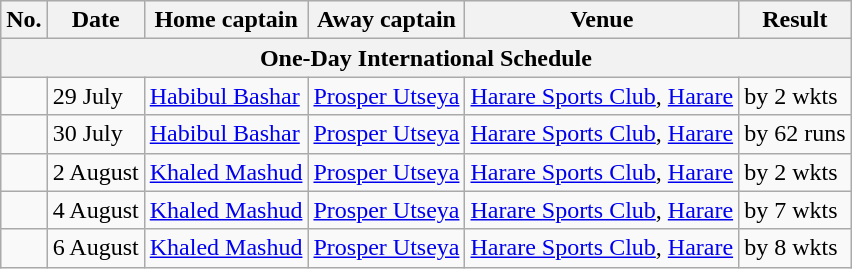<table class="wikitable">
<tr style="background:#efefef;">
<th>No.</th>
<th>Date</th>
<th>Home captain</th>
<th>Away captain</th>
<th>Venue</th>
<th>Result</th>
</tr>
<tr>
<th colspan="6">One-Day International Schedule</th>
</tr>
<tr>
<td></td>
<td>29 July</td>
<td><a href='#'>Habibul Bashar</a></td>
<td><a href='#'>Prosper Utseya</a></td>
<td><a href='#'>Harare Sports Club</a>, <a href='#'>Harare</a></td>
<td> by 2 wkts</td>
</tr>
<tr>
<td></td>
<td>30 July</td>
<td><a href='#'>Habibul Bashar</a></td>
<td><a href='#'>Prosper Utseya</a></td>
<td><a href='#'>Harare Sports Club</a>, <a href='#'>Harare</a></td>
<td> by 62 runs</td>
</tr>
<tr>
<td></td>
<td>2 August</td>
<td><a href='#'>Khaled Mashud</a></td>
<td><a href='#'>Prosper Utseya</a></td>
<td><a href='#'>Harare Sports Club</a>, <a href='#'>Harare</a></td>
<td> by 2 wkts</td>
</tr>
<tr>
<td></td>
<td>4 August</td>
<td><a href='#'>Khaled Mashud</a></td>
<td><a href='#'>Prosper Utseya</a></td>
<td><a href='#'>Harare Sports Club</a>, <a href='#'>Harare</a></td>
<td> by 7 wkts</td>
</tr>
<tr>
<td></td>
<td>6 August</td>
<td><a href='#'>Khaled Mashud</a></td>
<td><a href='#'>Prosper Utseya</a></td>
<td><a href='#'>Harare Sports Club</a>, <a href='#'>Harare</a></td>
<td> by 8 wkts</td>
</tr>
</table>
